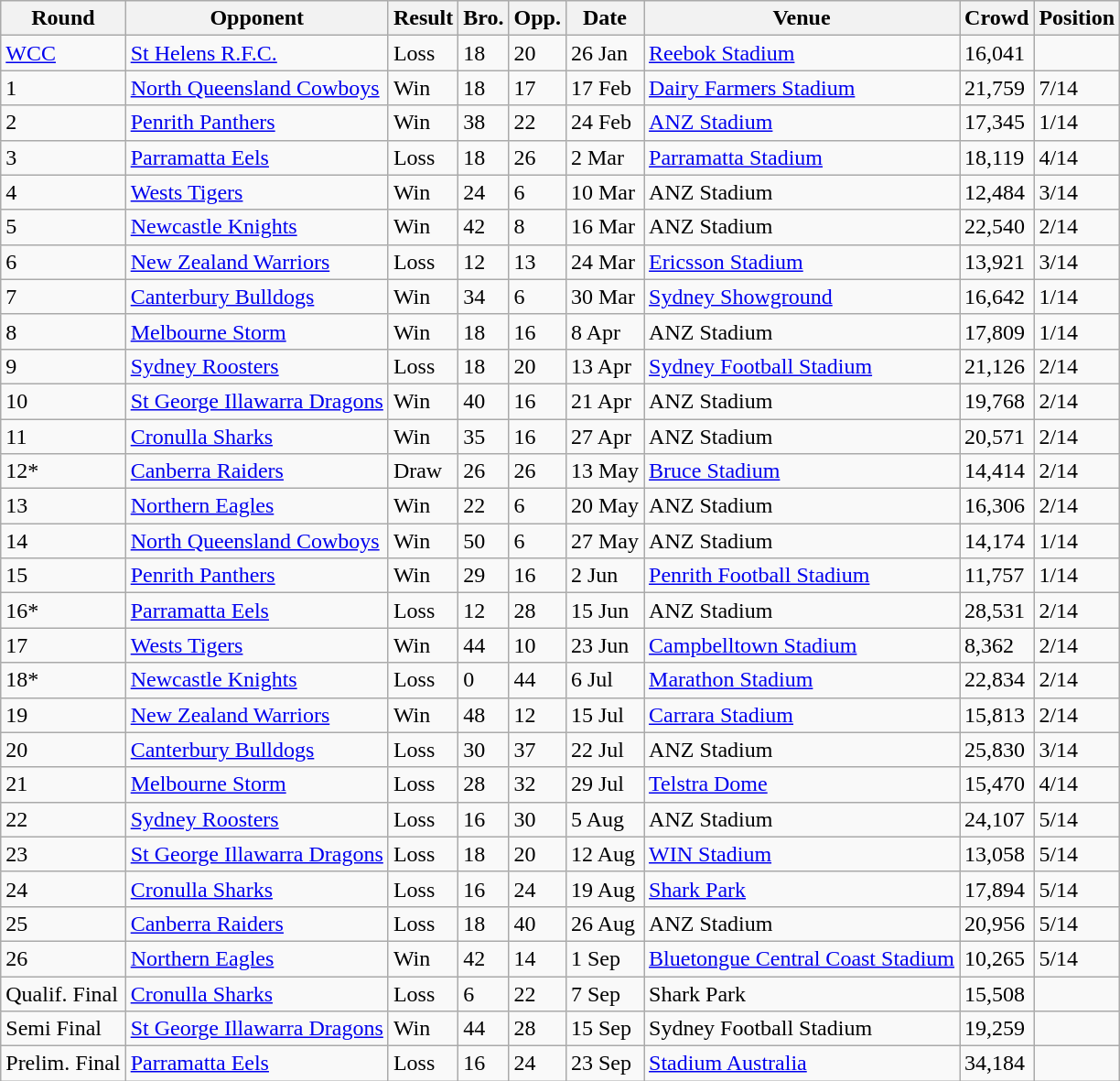<table class="wikitable" style="text-align:left;">
<tr>
<th>Round</th>
<th>Opponent</th>
<th>Result</th>
<th>Bro.</th>
<th>Opp.</th>
<th>Date</th>
<th>Venue</th>
<th>Crowd</th>
<th>Position</th>
</tr>
<tr>
<td><a href='#'>WCC</a></td>
<td><a href='#'>St Helens R.F.C.</a></td>
<td>Loss</td>
<td>18</td>
<td>20</td>
<td>26 Jan</td>
<td><a href='#'>Reebok Stadium</a></td>
<td>16,041</td>
<td></td>
</tr>
<tr>
<td>1</td>
<td><a href='#'>North Queensland Cowboys</a></td>
<td>Win</td>
<td>18</td>
<td>17</td>
<td>17 Feb</td>
<td><a href='#'>Dairy Farmers Stadium</a></td>
<td>21,759</td>
<td>7/14</td>
</tr>
<tr>
<td>2</td>
<td><a href='#'>Penrith Panthers</a></td>
<td>Win</td>
<td>38</td>
<td>22</td>
<td>24 Feb</td>
<td><a href='#'>ANZ Stadium</a></td>
<td>17,345</td>
<td>1/14</td>
</tr>
<tr>
<td>3</td>
<td><a href='#'>Parramatta Eels</a></td>
<td>Loss</td>
<td>18</td>
<td>26</td>
<td>2 Mar</td>
<td><a href='#'>Parramatta Stadium</a></td>
<td>18,119</td>
<td>4/14</td>
</tr>
<tr>
<td>4</td>
<td><a href='#'>Wests Tigers</a></td>
<td>Win</td>
<td>24</td>
<td>6</td>
<td>10 Mar</td>
<td>ANZ Stadium</td>
<td>12,484</td>
<td>3/14</td>
</tr>
<tr>
<td>5</td>
<td><a href='#'>Newcastle Knights</a></td>
<td>Win</td>
<td>42</td>
<td>8</td>
<td>16 Mar</td>
<td>ANZ Stadium</td>
<td>22,540</td>
<td>2/14</td>
</tr>
<tr>
<td>6</td>
<td><a href='#'>New Zealand Warriors</a></td>
<td>Loss</td>
<td>12</td>
<td>13</td>
<td>24 Mar</td>
<td><a href='#'>Ericsson Stadium</a></td>
<td>13,921</td>
<td>3/14</td>
</tr>
<tr>
<td>7</td>
<td><a href='#'>Canterbury Bulldogs</a></td>
<td>Win</td>
<td>34</td>
<td>6</td>
<td>30 Mar</td>
<td><a href='#'>Sydney Showground</a></td>
<td>16,642</td>
<td>1/14</td>
</tr>
<tr>
<td>8</td>
<td><a href='#'>Melbourne Storm</a></td>
<td>Win</td>
<td>18</td>
<td>16</td>
<td>8 Apr</td>
<td>ANZ Stadium</td>
<td>17,809</td>
<td>1/14</td>
</tr>
<tr>
<td>9</td>
<td><a href='#'>Sydney Roosters</a></td>
<td>Loss</td>
<td>18</td>
<td>20</td>
<td>13 Apr</td>
<td><a href='#'>Sydney Football Stadium</a></td>
<td>21,126</td>
<td>2/14</td>
</tr>
<tr>
<td>10</td>
<td><a href='#'>St George Illawarra Dragons</a></td>
<td>Win</td>
<td>40</td>
<td>16</td>
<td>21 Apr</td>
<td>ANZ Stadium</td>
<td>19,768</td>
<td>2/14</td>
</tr>
<tr>
<td>11</td>
<td><a href='#'>Cronulla Sharks</a></td>
<td>Win</td>
<td>35</td>
<td>16</td>
<td>27 Apr</td>
<td>ANZ Stadium</td>
<td>20,571</td>
<td>2/14</td>
</tr>
<tr>
<td>12*</td>
<td><a href='#'>Canberra Raiders</a></td>
<td>Draw</td>
<td>26</td>
<td>26</td>
<td>13 May</td>
<td><a href='#'>Bruce Stadium</a></td>
<td>14,414</td>
<td>2/14</td>
</tr>
<tr>
<td>13</td>
<td><a href='#'>Northern Eagles</a></td>
<td>Win</td>
<td>22</td>
<td>6</td>
<td>20 May</td>
<td>ANZ Stadium</td>
<td>16,306</td>
<td>2/14</td>
</tr>
<tr>
<td>14</td>
<td><a href='#'>North Queensland Cowboys</a></td>
<td>Win</td>
<td>50</td>
<td>6</td>
<td>27 May</td>
<td>ANZ Stadium</td>
<td>14,174</td>
<td>1/14</td>
</tr>
<tr>
<td>15</td>
<td><a href='#'>Penrith Panthers</a></td>
<td>Win</td>
<td>29</td>
<td>16</td>
<td>2 Jun</td>
<td><a href='#'>Penrith Football Stadium</a></td>
<td>11,757</td>
<td>1/14</td>
</tr>
<tr>
<td>16*</td>
<td><a href='#'>Parramatta Eels</a></td>
<td>Loss</td>
<td>12</td>
<td>28</td>
<td>15 Jun</td>
<td>ANZ Stadium</td>
<td>28,531</td>
<td>2/14</td>
</tr>
<tr>
<td>17</td>
<td><a href='#'>Wests Tigers</a></td>
<td>Win</td>
<td>44</td>
<td>10</td>
<td>23 Jun</td>
<td><a href='#'>Campbelltown Stadium</a></td>
<td>8,362</td>
<td>2/14</td>
</tr>
<tr>
<td>18*</td>
<td><a href='#'>Newcastle Knights</a></td>
<td>Loss</td>
<td>0</td>
<td>44</td>
<td>6 Jul</td>
<td><a href='#'>Marathon Stadium</a></td>
<td>22,834</td>
<td>2/14</td>
</tr>
<tr>
<td>19</td>
<td><a href='#'>New Zealand Warriors</a></td>
<td>Win</td>
<td>48</td>
<td>12</td>
<td>15 Jul</td>
<td><a href='#'>Carrara Stadium</a></td>
<td>15,813</td>
<td>2/14</td>
</tr>
<tr>
<td>20</td>
<td><a href='#'>Canterbury Bulldogs</a></td>
<td>Loss</td>
<td>30</td>
<td>37</td>
<td>22 Jul</td>
<td>ANZ Stadium</td>
<td>25,830</td>
<td>3/14</td>
</tr>
<tr>
<td>21</td>
<td><a href='#'>Melbourne Storm</a></td>
<td>Loss</td>
<td>28</td>
<td>32</td>
<td>29 Jul</td>
<td><a href='#'>Telstra Dome</a></td>
<td>15,470</td>
<td>4/14</td>
</tr>
<tr>
<td>22</td>
<td><a href='#'>Sydney Roosters</a></td>
<td>Loss</td>
<td>16</td>
<td>30</td>
<td>5 Aug</td>
<td>ANZ Stadium</td>
<td>24,107</td>
<td>5/14</td>
</tr>
<tr>
<td>23</td>
<td><a href='#'>St George Illawarra Dragons</a></td>
<td>Loss</td>
<td>18</td>
<td>20</td>
<td>12 Aug</td>
<td><a href='#'>WIN Stadium</a></td>
<td>13,058</td>
<td>5/14</td>
</tr>
<tr>
<td>24</td>
<td><a href='#'>Cronulla Sharks</a></td>
<td>Loss</td>
<td>16</td>
<td>24</td>
<td>19 Aug</td>
<td><a href='#'>Shark Park</a></td>
<td>17,894</td>
<td>5/14</td>
</tr>
<tr>
<td>25</td>
<td><a href='#'>Canberra Raiders</a></td>
<td>Loss</td>
<td>18</td>
<td>40</td>
<td>26 Aug</td>
<td>ANZ Stadium</td>
<td>20,956</td>
<td>5/14</td>
</tr>
<tr>
<td>26</td>
<td><a href='#'>Northern Eagles</a></td>
<td>Win</td>
<td>42</td>
<td>14</td>
<td>1 Sep</td>
<td><a href='#'>Bluetongue Central Coast Stadium</a></td>
<td>10,265</td>
<td>5/14</td>
</tr>
<tr>
<td>Qualif. Final</td>
<td><a href='#'>Cronulla Sharks</a></td>
<td>Loss</td>
<td>6</td>
<td>22</td>
<td>7 Sep</td>
<td>Shark Park</td>
<td>15,508</td>
<td></td>
</tr>
<tr>
<td>Semi Final</td>
<td><a href='#'>St George Illawarra Dragons</a></td>
<td>Win</td>
<td>44</td>
<td>28</td>
<td>15 Sep</td>
<td>Sydney Football Stadium</td>
<td>19,259</td>
<td></td>
</tr>
<tr>
<td>Prelim. Final</td>
<td><a href='#'>Parramatta Eels</a></td>
<td>Loss</td>
<td>16</td>
<td>24</td>
<td>23 Sep</td>
<td><a href='#'>Stadium Australia</a></td>
<td>34,184</td>
<td></td>
</tr>
</table>
